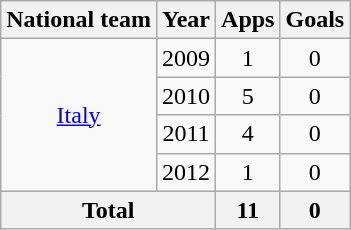<table class="wikitable" style="text-align:center">
<tr>
<th>National team</th>
<th>Year</th>
<th>Apps</th>
<th>Goals</th>
</tr>
<tr>
<td rowspan="4"><a href='#'>Italy</a></td>
<td>2009</td>
<td>1</td>
<td>0</td>
</tr>
<tr>
<td>2010</td>
<td>5</td>
<td>0</td>
</tr>
<tr>
<td>2011</td>
<td>4</td>
<td>0</td>
</tr>
<tr>
<td>2012</td>
<td>1</td>
<td>0</td>
</tr>
<tr>
<th colspan="2">Total</th>
<th>11</th>
<th>0</th>
</tr>
</table>
